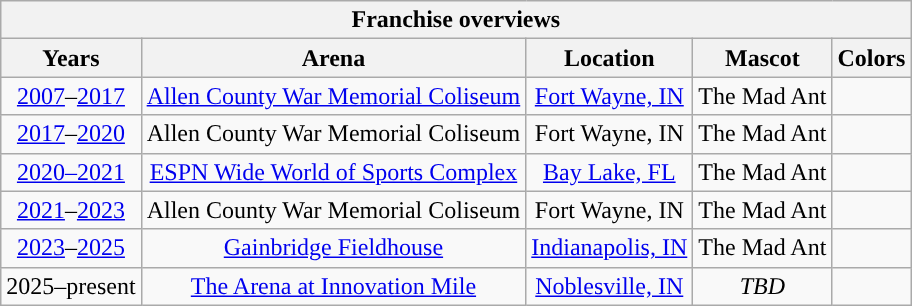<table class="wikitable sortable" style="text-align:center">
<tr>
<th colspan="5">Franchise overviews</th>
</tr>
<tr>
<th>Years</th>
<th>Arena</th>
<th>Location</th>
<th>Mascot</th>
<th>Colors</th>
</tr>
<tr>
<td><a href='#'>2007</a>–<a href='#'>2017</a></td>
<td><a href='#'>Allen County War Memorial Coliseum</a></td>
<td><a href='#'>Fort Wayne, IN</a></td>
<td>The Mad Ant</td>
<td>   </td>
</tr>
<tr>
<td><a href='#'>2017</a>–<a href='#'>2020</a></td>
<td>Allen County War Memorial Coliseum</td>
<td>Fort Wayne, IN</td>
<td>The Mad Ant</td>
<td>   </td>
</tr>
<tr>
<td><a href='#'>2020–2021</a></td>
<td><a href='#'>ESPN Wide World of Sports Complex</a></td>
<td><a href='#'>Bay Lake, FL</a></td>
<td>The Mad Ant</td>
<td>   </td>
</tr>
<tr>
<td><a href='#'>2021</a>–<a href='#'>2023</a></td>
<td>Allen County War Memorial Coliseum</td>
<td>Fort Wayne, IN</td>
<td>The Mad Ant</td>
<td>   </td>
</tr>
<tr>
<td><a href='#'>2023</a>–<a href='#'>2025</a></td>
<td><a href='#'>Gainbridge Fieldhouse</a></td>
<td><a href='#'>Indianapolis, IN</a></td>
<td>The Mad Ant</td>
<td>   </td>
</tr>
<tr>
<td>2025–present</td>
<td><a href='#'>The Arena at Innovation Mile</a></td>
<td><a href='#'>Noblesville, IN</a></td>
<td><em>TBD</em></td>
<td>   </td>
</tr>
</table>
